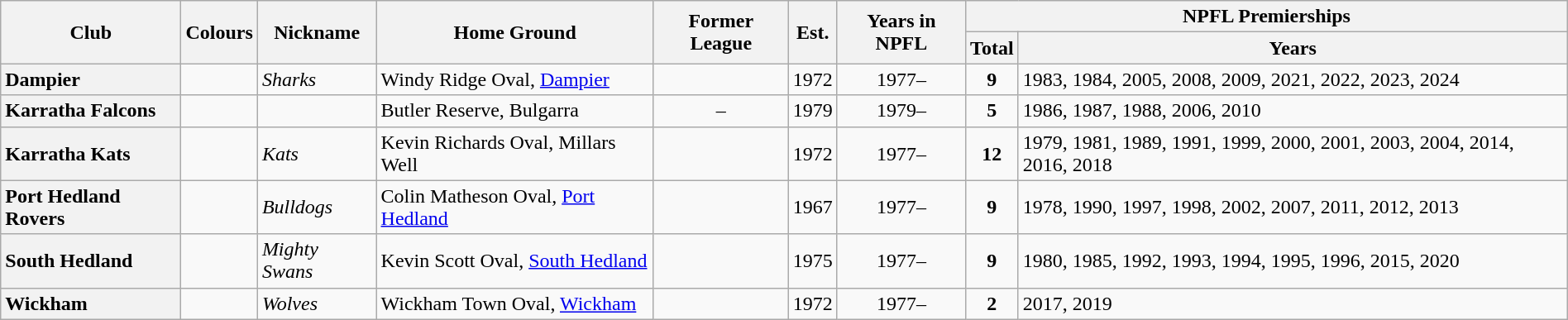<table class="wikitable sortable" style="text-align:center; width:100%">
<tr>
<th rowspan="2">Club</th>
<th rowspan="2">Colours</th>
<th rowspan="2">Nickname</th>
<th rowspan="2">Home Ground</th>
<th rowspan="2">Former League</th>
<th rowspan="2">Est.</th>
<th rowspan="2">Years in NPFL</th>
<th colspan="2">NPFL Premierships</th>
</tr>
<tr>
<th>Total</th>
<th>Years</th>
</tr>
<tr>
<th style="text-align:left">Dampier</th>
<td></td>
<td align="left"><em>Sharks</em></td>
<td align="left">Windy Ridge Oval, <a href='#'>Dampier</a></td>
<td></td>
<td>1972</td>
<td>1977–</td>
<td><strong>9</strong></td>
<td align="left">1983, 1984, 2005, 2008, 2009, 2021, 2022, 2023, 2024</td>
</tr>
<tr>
<th style="text-align:left">Karratha Falcons</th>
<td></td>
<td align="left"><em></em></td>
<td align="left">Butler Reserve, Bulgarra</td>
<td>–</td>
<td>1979</td>
<td>1979–</td>
<td><strong>5</strong></td>
<td align="left">1986, 1987, 1988, 2006, 2010</td>
</tr>
<tr>
<th style="text-align:left">Karratha Kats</th>
<td></td>
<td align="left"><em>Kats</em></td>
<td align="left">Kevin Richards Oval, Millars Well</td>
<td></td>
<td>1972</td>
<td>1977–</td>
<td><strong>12</strong></td>
<td align="left">1979, 1981, 1989, 1991, 1999, 2000, 2001, 2003, 2004, 2014, 2016, 2018</td>
</tr>
<tr>
<th style="text-align:left">Port Hedland Rovers</th>
<td></td>
<td align="left"><em>Bulldogs</em></td>
<td align="left">Colin Matheson Oval, <a href='#'>Port Hedland</a></td>
<td></td>
<td>1967</td>
<td>1977–</td>
<td><strong>9</strong></td>
<td align="left">1978, 1990, 1997, 1998, 2002, 2007, 2011, 2012, 2013</td>
</tr>
<tr>
<th style="text-align:left">South Hedland</th>
<td></td>
<td align="left"><em>Mighty Swans</em></td>
<td align="left">Kevin Scott Oval, <a href='#'>South Hedland</a></td>
<td></td>
<td>1975</td>
<td>1977–</td>
<td><strong>9</strong></td>
<td align="left">1980, 1985, 1992, 1993, 1994, 1995, 1996, 2015, 2020</td>
</tr>
<tr>
<th style="text-align:left">Wickham</th>
<td></td>
<td align="left"><em>Wolves</em></td>
<td align="left">Wickham Town Oval, <a href='#'>Wickham</a></td>
<td></td>
<td>1972</td>
<td>1977–</td>
<td><strong>2</strong></td>
<td align="left">2017, 2019</td>
</tr>
</table>
